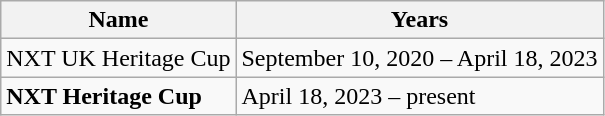<table class="wikitable">
<tr>
<th>Name</th>
<th>Years</th>
</tr>
<tr>
<td>NXT UK Heritage Cup</td>
<td>September 10, 2020 – April 18, 2023</td>
</tr>
<tr>
<td><strong>NXT Heritage Cup</strong></td>
<td>April 18, 2023 – present</td>
</tr>
</table>
